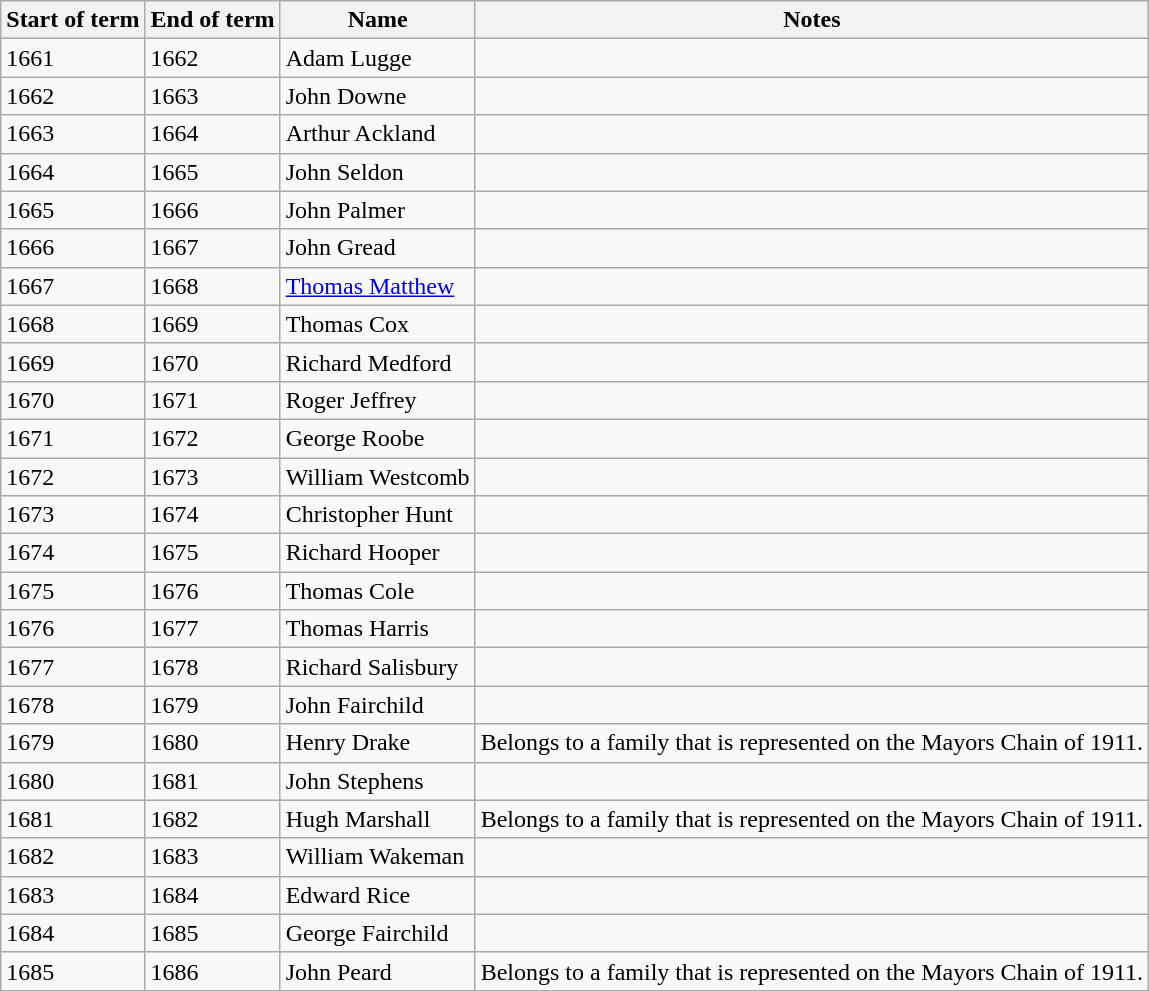<table class="wikitable mw-collapsible mw-collapsed">
<tr>
<th>Start of term</th>
<th>End of term</th>
<th>Name</th>
<th>Notes</th>
</tr>
<tr>
<td>1661</td>
<td>1662</td>
<td>Adam Lugge</td>
<td></td>
</tr>
<tr>
<td>1662</td>
<td>1663</td>
<td>John Downe</td>
<td></td>
</tr>
<tr>
<td>1663</td>
<td>1664</td>
<td>Arthur Ackland</td>
<td></td>
</tr>
<tr>
<td>1664</td>
<td>1665</td>
<td>John Seldon</td>
<td></td>
</tr>
<tr>
<td>1665</td>
<td>1666</td>
<td>John Palmer</td>
<td></td>
</tr>
<tr>
<td>1666</td>
<td>1667</td>
<td>John Gread</td>
<td></td>
</tr>
<tr>
<td>1667</td>
<td>1668</td>
<td><a href='#'>Thomas Matthew</a></td>
<td></td>
</tr>
<tr>
<td>1668</td>
<td>1669</td>
<td>Thomas Cox</td>
<td></td>
</tr>
<tr>
<td>1669</td>
<td>1670</td>
<td>Richard Medford</td>
<td></td>
</tr>
<tr>
<td>1670</td>
<td>1671</td>
<td>Roger Jeffrey</td>
<td></td>
</tr>
<tr>
<td>1671</td>
<td>1672</td>
<td>George Roobe</td>
<td></td>
</tr>
<tr>
<td>1672</td>
<td>1673</td>
<td>William Westcomb</td>
<td></td>
</tr>
<tr>
<td>1673</td>
<td>1674</td>
<td>Christopher Hunt</td>
<td></td>
</tr>
<tr>
<td>1674</td>
<td>1675</td>
<td>Richard Hooper</td>
<td></td>
</tr>
<tr>
<td>1675</td>
<td>1676</td>
<td>Thomas Cole</td>
<td></td>
</tr>
<tr>
<td>1676</td>
<td>1677</td>
<td>Thomas Harris</td>
<td></td>
</tr>
<tr>
<td>1677</td>
<td>1678</td>
<td>Richard Salisbury</td>
<td></td>
</tr>
<tr>
<td>1678</td>
<td>1679</td>
<td>John Fairchild</td>
<td></td>
</tr>
<tr>
<td>1679</td>
<td>1680</td>
<td>Henry Drake</td>
<td>Belongs to a family that is represented on the Mayors Chain of 1911.</td>
</tr>
<tr>
<td>1680</td>
<td>1681</td>
<td>John Stephens</td>
<td></td>
</tr>
<tr>
<td>1681</td>
<td>1682</td>
<td>Hugh Marshall</td>
<td>Belongs to a family that is represented on the Mayors Chain of 1911.</td>
</tr>
<tr>
<td>1682</td>
<td>1683</td>
<td>William Wakeman</td>
<td></td>
</tr>
<tr>
<td>1683</td>
<td>1684</td>
<td>Edward Rice</td>
<td></td>
</tr>
<tr>
<td>1684</td>
<td>1685</td>
<td>George Fairchild</td>
<td></td>
</tr>
<tr>
<td>1685</td>
<td>1686</td>
<td>John Peard</td>
<td>Belongs to a family that is represented on the Mayors Chain of 1911.</td>
</tr>
</table>
